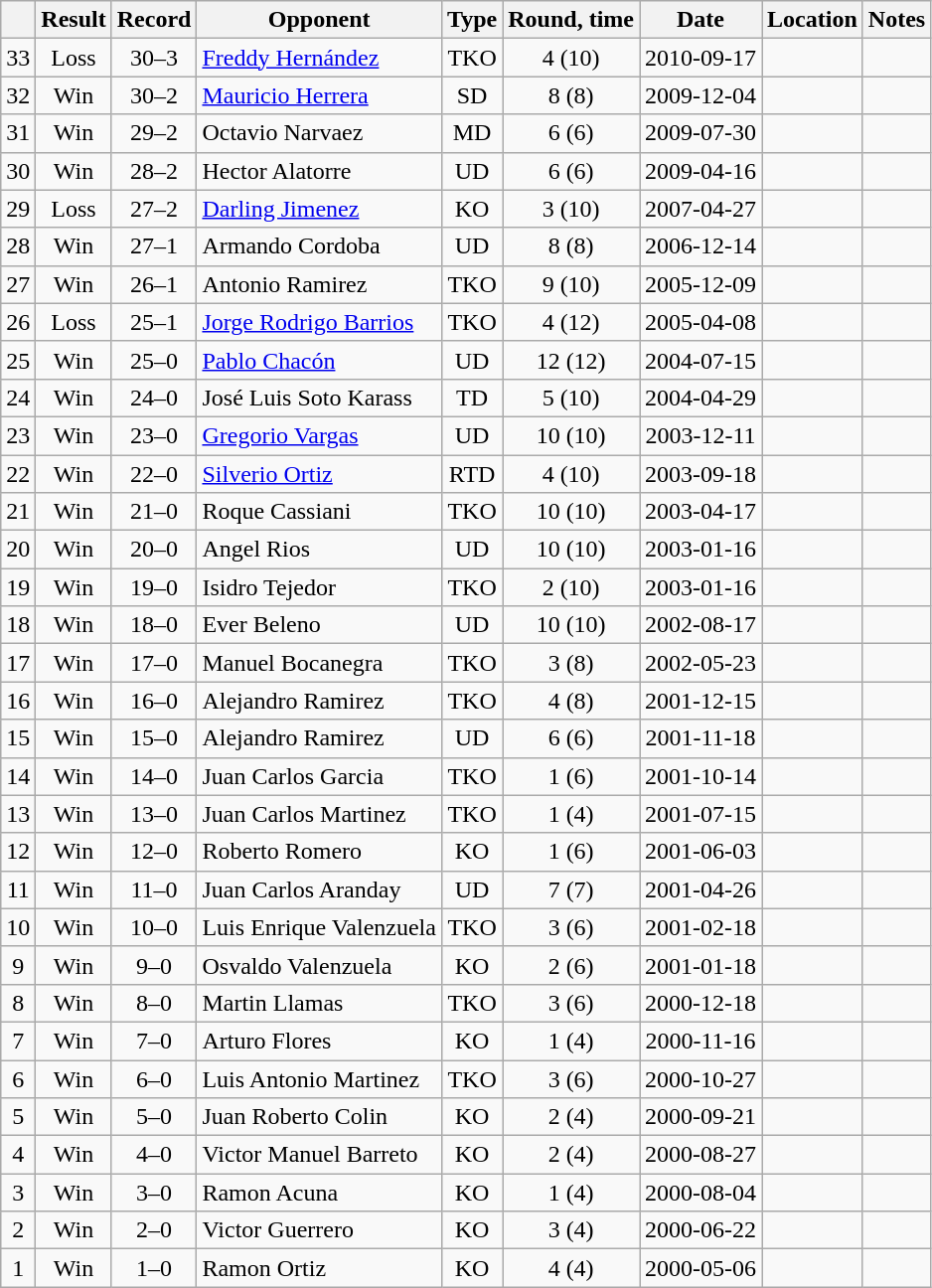<table class=wikitable style=text-align:center>
<tr>
<th></th>
<th>Result</th>
<th>Record</th>
<th>Opponent</th>
<th>Type</th>
<th>Round, time</th>
<th>Date</th>
<th>Location</th>
<th>Notes</th>
</tr>
<tr>
<td>33</td>
<td>Loss</td>
<td>30–3</td>
<td align=left><a href='#'>Freddy Hernández</a></td>
<td>TKO</td>
<td>4 (10)</td>
<td>2010-09-17</td>
<td align=left></td>
<td align=left></td>
</tr>
<tr>
<td>32</td>
<td>Win</td>
<td>30–2</td>
<td align=left><a href='#'>Mauricio Herrera</a></td>
<td>SD</td>
<td>8 (8)</td>
<td>2009-12-04</td>
<td align=left></td>
<td align=left></td>
</tr>
<tr>
<td>31</td>
<td>Win</td>
<td>29–2</td>
<td align=left>Octavio Narvaez</td>
<td>MD</td>
<td>6 (6)</td>
<td>2009-07-30</td>
<td align=left></td>
<td align=left></td>
</tr>
<tr>
<td>30</td>
<td>Win</td>
<td>28–2</td>
<td align=left>Hector Alatorre</td>
<td>UD</td>
<td>6 (6)</td>
<td>2009-04-16</td>
<td align=left></td>
<td align=left></td>
</tr>
<tr>
<td>29</td>
<td>Loss</td>
<td>27–2</td>
<td align=left><a href='#'>Darling Jimenez</a></td>
<td>KO</td>
<td>3 (10)</td>
<td>2007-04-27</td>
<td align=left></td>
<td align=left></td>
</tr>
<tr>
<td>28</td>
<td>Win</td>
<td>27–1</td>
<td align=left>Armando Cordoba</td>
<td>UD</td>
<td>8 (8)</td>
<td>2006-12-14</td>
<td align=left></td>
<td align=left></td>
</tr>
<tr>
<td>27</td>
<td>Win</td>
<td>26–1</td>
<td align=left>Antonio Ramirez</td>
<td>TKO</td>
<td>9 (10)</td>
<td>2005-12-09</td>
<td align=left></td>
<td align=left></td>
</tr>
<tr>
<td>26</td>
<td>Loss</td>
<td>25–1</td>
<td align=left><a href='#'>Jorge Rodrigo Barrios</a></td>
<td>TKO</td>
<td>4 (12)</td>
<td>2005-04-08</td>
<td align=left></td>
<td align=left></td>
</tr>
<tr>
<td>25</td>
<td>Win</td>
<td>25–0</td>
<td align=left><a href='#'>Pablo Chacón</a></td>
<td>UD</td>
<td>12 (12)</td>
<td>2004-07-15</td>
<td align=left></td>
<td align=left></td>
</tr>
<tr>
<td>24</td>
<td>Win</td>
<td>24–0</td>
<td align=left>José Luis Soto Karass</td>
<td>TD</td>
<td>5 (10)</td>
<td>2004-04-29</td>
<td align=left></td>
<td align=left></td>
</tr>
<tr>
<td>23</td>
<td>Win</td>
<td>23–0</td>
<td align=left><a href='#'>Gregorio Vargas</a></td>
<td>UD</td>
<td>10 (10)</td>
<td>2003-12-11</td>
<td align=left></td>
<td align=left></td>
</tr>
<tr>
<td>22</td>
<td>Win</td>
<td>22–0</td>
<td align=left><a href='#'>Silverio Ortiz</a></td>
<td>RTD</td>
<td>4 (10)</td>
<td>2003-09-18</td>
<td align=left></td>
<td align=left></td>
</tr>
<tr>
<td>21</td>
<td>Win</td>
<td>21–0</td>
<td align=left>Roque Cassiani</td>
<td>TKO</td>
<td>10 (10)</td>
<td>2003-04-17</td>
<td align=left></td>
<td align=left></td>
</tr>
<tr>
<td>20</td>
<td>Win</td>
<td>20–0</td>
<td align=left>Angel Rios</td>
<td>UD</td>
<td>10 (10)</td>
<td>2003-01-16</td>
<td align=left></td>
<td align=left></td>
</tr>
<tr>
<td>19</td>
<td>Win</td>
<td>19–0</td>
<td align=left>Isidro Tejedor</td>
<td>TKO</td>
<td>2 (10)</td>
<td>2003-01-16</td>
<td align=left></td>
<td align=left></td>
</tr>
<tr>
<td>18</td>
<td>Win</td>
<td>18–0</td>
<td align=left>Ever Beleno</td>
<td>UD</td>
<td>10 (10)</td>
<td>2002-08-17</td>
<td align=left></td>
<td align=left></td>
</tr>
<tr>
<td>17</td>
<td>Win</td>
<td>17–0</td>
<td align=left>Manuel Bocanegra</td>
<td>TKO</td>
<td>3 (8)</td>
<td>2002-05-23</td>
<td align=left></td>
<td align=left></td>
</tr>
<tr>
<td>16</td>
<td>Win</td>
<td>16–0</td>
<td align=left>Alejandro Ramirez</td>
<td>TKO</td>
<td>4 (8)</td>
<td>2001-12-15</td>
<td align=left></td>
<td align=left></td>
</tr>
<tr>
<td>15</td>
<td>Win</td>
<td>15–0</td>
<td align=left>Alejandro Ramirez</td>
<td>UD</td>
<td>6 (6)</td>
<td>2001-11-18</td>
<td align=left></td>
<td align=left></td>
</tr>
<tr>
<td>14</td>
<td>Win</td>
<td>14–0</td>
<td align=left>Juan Carlos Garcia</td>
<td>TKO</td>
<td>1 (6)</td>
<td>2001-10-14</td>
<td align=left></td>
<td align=left></td>
</tr>
<tr>
<td>13</td>
<td>Win</td>
<td>13–0</td>
<td align=left>Juan Carlos Martinez</td>
<td>TKO</td>
<td>1 (4)</td>
<td>2001-07-15</td>
<td align=left></td>
<td align=left></td>
</tr>
<tr>
<td>12</td>
<td>Win</td>
<td>12–0</td>
<td align=left>Roberto Romero</td>
<td>KO</td>
<td>1 (6)</td>
<td>2001-06-03</td>
<td align=left></td>
<td align=left></td>
</tr>
<tr>
<td>11</td>
<td>Win</td>
<td>11–0</td>
<td align=left>Juan Carlos Aranday</td>
<td>UD</td>
<td>7 (7)</td>
<td>2001-04-26</td>
<td align=left></td>
<td align=left></td>
</tr>
<tr>
<td>10</td>
<td>Win</td>
<td>10–0</td>
<td align=left>Luis Enrique Valenzuela</td>
<td>TKO</td>
<td>3 (6)</td>
<td>2001-02-18</td>
<td align=left></td>
<td align=left></td>
</tr>
<tr>
<td>9</td>
<td>Win</td>
<td>9–0</td>
<td align=left>Osvaldo Valenzuela</td>
<td>KO</td>
<td>2 (6)</td>
<td>2001-01-18</td>
<td align=left></td>
<td align=left></td>
</tr>
<tr>
<td>8</td>
<td>Win</td>
<td>8–0</td>
<td align=left>Martin Llamas</td>
<td>TKO</td>
<td>3 (6)</td>
<td>2000-12-18</td>
<td align=left></td>
<td align=left></td>
</tr>
<tr>
<td>7</td>
<td>Win</td>
<td>7–0</td>
<td align=left>Arturo Flores</td>
<td>KO</td>
<td>1 (4)</td>
<td>2000-11-16</td>
<td align=left></td>
<td align=left></td>
</tr>
<tr>
<td>6</td>
<td>Win</td>
<td>6–0</td>
<td align=left>Luis Antonio Martinez</td>
<td>TKO</td>
<td>3 (6)</td>
<td>2000-10-27</td>
<td align=left></td>
<td align=left></td>
</tr>
<tr>
<td>5</td>
<td>Win</td>
<td>5–0</td>
<td align=left>Juan Roberto Colin</td>
<td>KO</td>
<td>2 (4)</td>
<td>2000-09-21</td>
<td align=left></td>
<td align=left></td>
</tr>
<tr>
<td>4</td>
<td>Win</td>
<td>4–0</td>
<td align=left>Victor Manuel Barreto</td>
<td>KO</td>
<td>2 (4)</td>
<td>2000-08-27</td>
<td align=left></td>
<td align=left></td>
</tr>
<tr>
<td>3</td>
<td>Win</td>
<td>3–0</td>
<td align=left>Ramon Acuna</td>
<td>KO</td>
<td>1 (4)</td>
<td>2000-08-04</td>
<td align=left></td>
<td align=left></td>
</tr>
<tr>
<td>2</td>
<td>Win</td>
<td>2–0</td>
<td align=left>Victor Guerrero</td>
<td>KO</td>
<td>3 (4)</td>
<td>2000-06-22</td>
<td align=left></td>
<td align=left></td>
</tr>
<tr>
<td>1</td>
<td>Win</td>
<td>1–0</td>
<td align=left>Ramon Ortiz</td>
<td>KO</td>
<td>4 (4)</td>
<td>2000-05-06</td>
<td align=left></td>
<td align=left></td>
</tr>
</table>
